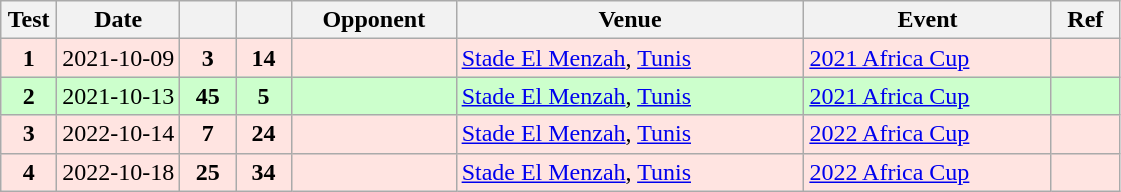<table class="wikitable sortable">
<tr>
<th style="width:5%">Test</th>
<th style="width:11%">Date</th>
<th style="width:5%"></th>
<th style="width:5%"></th>
<th>Opponent</th>
<th>Venue</th>
<th>Event</th>
<th>Ref</th>
</tr>
<tr bgcolor="FFE4E1">
<td align=center><strong>1</strong></td>
<td>2021-10-09</td>
<td align=center><strong>3</strong></td>
<td align="center"><strong>14</strong></td>
<td></td>
<td><a href='#'>Stade El Menzah</a>, <a href='#'>Tunis</a></td>
<td><a href='#'>2021 Africa Cup</a></td>
<td></td>
</tr>
<tr bgcolor="#ccffcc">
<td align=center><strong>2</strong></td>
<td>2021-10-13</td>
<td align=center><strong>45</strong></td>
<td align="center"><strong>5</strong></td>
<td></td>
<td><a href='#'>Stade El Menzah</a>, <a href='#'>Tunis</a></td>
<td><a href='#'>2021 Africa Cup</a></td>
<td></td>
</tr>
<tr bgcolor="FFE4E1">
<td align=center><strong>3</strong></td>
<td>2022-10-14</td>
<td align=center><strong>7</strong></td>
<td align="center"><strong>24</strong></td>
<td></td>
<td><a href='#'>Stade El Menzah</a>, <a href='#'>Tunis</a></td>
<td><a href='#'>2022 Africa Cup</a></td>
<td></td>
</tr>
<tr bgcolor="FFE4E1">
<td align=center><strong>4</strong></td>
<td>2022-10-18</td>
<td align=center><strong>25</strong></td>
<td align="center"><strong>34</strong></td>
<td></td>
<td><a href='#'>Stade El Menzah</a>, <a href='#'>Tunis</a></td>
<td><a href='#'>2022 Africa Cup</a></td>
<td></td>
</tr>
</table>
